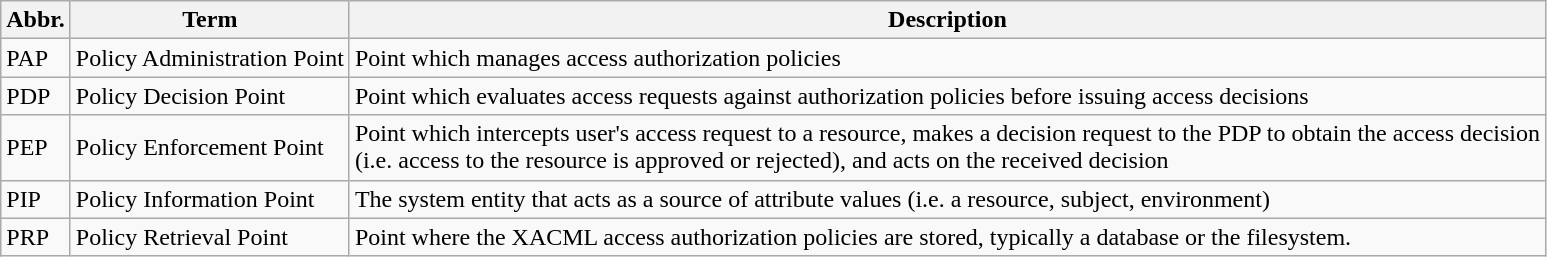<table class="wikitable">
<tr>
<th>Abbr.</th>
<th>Term</th>
<th>Description</th>
</tr>
<tr>
<td>PAP</td>
<td>Policy Administration Point</td>
<td>Point which manages access authorization policies</td>
</tr>
<tr>
<td>PDP</td>
<td>Policy Decision Point</td>
<td>Point which evaluates access requests against authorization policies before issuing access decisions</td>
</tr>
<tr>
<td>PEP</td>
<td>Policy Enforcement Point</td>
<td>Point which intercepts user's access request to a resource, makes a decision request to the PDP to obtain the access decision<br>(i.e. access to the resource is approved or rejected), and acts on the received decision</td>
</tr>
<tr>
<td>PIP</td>
<td>Policy Information Point</td>
<td>The system entity that acts as a source of attribute values (i.e. a resource, subject, environment)</td>
</tr>
<tr>
<td>PRP</td>
<td>Policy Retrieval Point</td>
<td>Point where the XACML access authorization policies are stored, typically a database or the filesystem.</td>
</tr>
</table>
